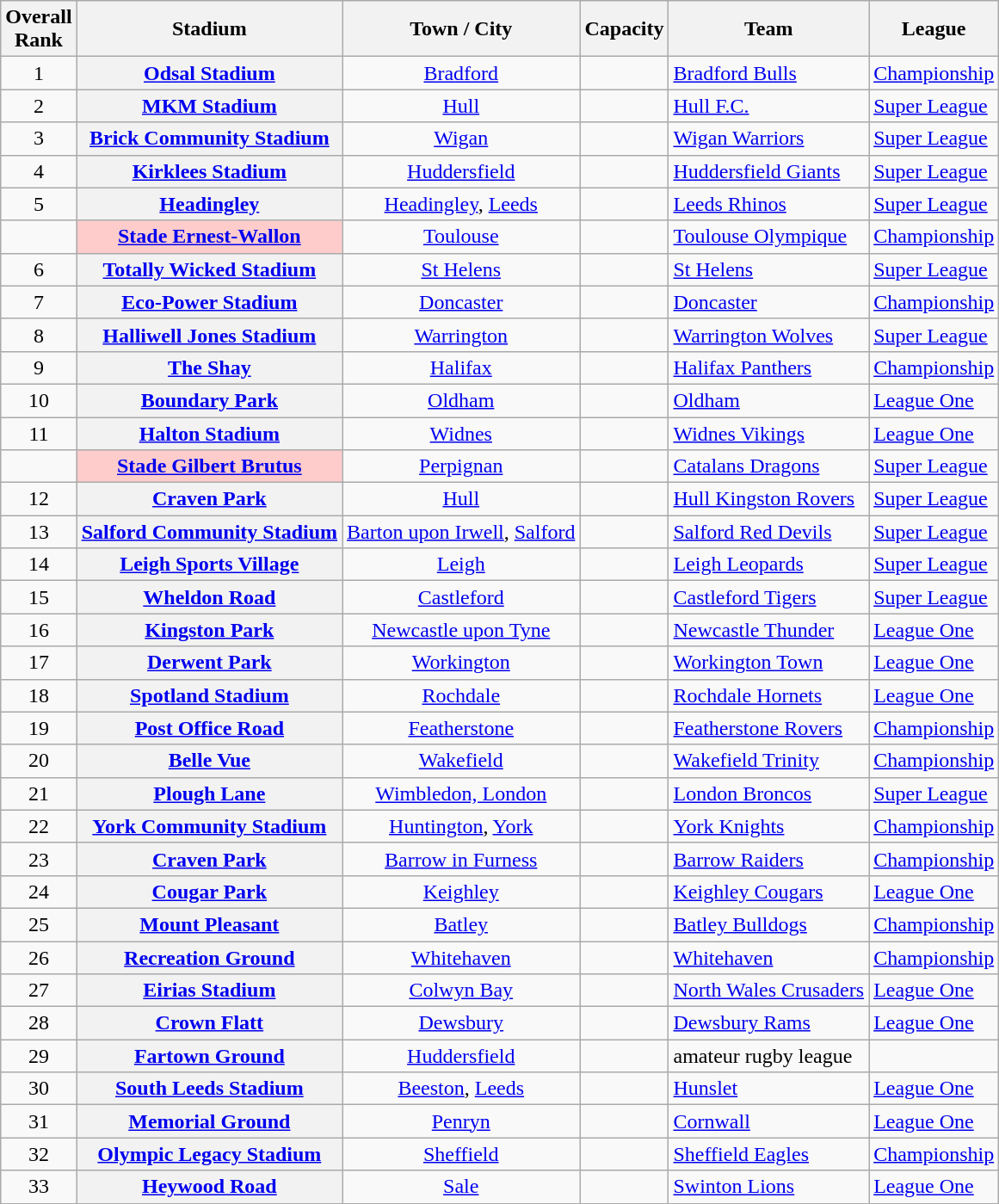<table class="wikitable plainrowheaders sortable">
<tr>
<th scope="col">Overall<br>Rank</th>
<th scope="col">Stadium</th>
<th scope="col">Town / City</th>
<th scope="col">Capacity</th>
<th scope="col">Team</th>
<th scope="col">League</th>
</tr>
<tr>
<td style="text-align:center;">1</td>
<th scope="row"><a href='#'>Odsal Stadium</a></th>
<td style="text-align:center;"><a href='#'>Bradford</a></td>
<td style="text-align:center;"></td>
<td style="white-space:nowrap"> <a href='#'>Bradford Bulls</a></td>
<td><a href='#'>Championship</a></td>
</tr>
<tr>
<td style="text-align:center;">2</td>
<th scope="row"><a href='#'>MKM Stadium</a></th>
<td style="text-align:center;"><a href='#'>Hull</a></td>
<td style="text-align:center;"></td>
<td style="white-space:nowrap"> <a href='#'>Hull F.C.</a></td>
<td><a href='#'>Super League</a></td>
</tr>
<tr>
<td style="text-align:center;">3</td>
<th scope="row"><a href='#'>Brick Community Stadium</a></th>
<td style="text-align:center;"><a href='#'>Wigan</a></td>
<td style="text-align:center;"></td>
<td style="white-space:nowrap"> <a href='#'>Wigan Warriors</a></td>
<td><a href='#'>Super League</a></td>
</tr>
<tr>
<td style="text-align:center;">4</td>
<th scope="row"><a href='#'>Kirklees Stadium</a></th>
<td style="text-align:center;"><a href='#'>Huddersfield</a></td>
<td style="text-align:center;"></td>
<td style="white-space:nowrap"> <a href='#'>Huddersfield Giants</a></td>
<td><a href='#'>Super League</a></td>
</tr>
<tr>
<td style="text-align:center;">5</td>
<th scope="row"><a href='#'>Headingley</a></th>
<td style="text-align:center;"><a href='#'>Headingley</a>, <a href='#'>Leeds</a></td>
<td style="text-align:center;"></td>
<td style="white-space:nowrap"> <a href='#'>Leeds Rhinos</a></td>
<td><a href='#'>Super League</a></td>
</tr>
<tr>
<td style="text-align:center;"> </td>
<th scope="row" style="background-color:#FCC; "><a href='#'>Stade Ernest-Wallon</a></th>
<td style="text-align:center;"> <a href='#'>Toulouse</a></td>
<td style="text-align:center;"></td>
<td> <a href='#'>Toulouse Olympique</a></td>
<td> <a href='#'>Championship</a></td>
</tr>
<tr>
<td style="text-align:center;">6</td>
<th scope="row"><a href='#'>Totally Wicked Stadium</a></th>
<td style="text-align:center;"><a href='#'>St Helens</a></td>
<td style="text-align:center;"></td>
<td style="white-space:nowrap"> <a href='#'>St Helens</a></td>
<td><a href='#'>Super League</a></td>
</tr>
<tr>
<td style="text-align:center;">7</td>
<th scope="row"><a href='#'>Eco-Power Stadium</a></th>
<td style="text-align:center;"><a href='#'>Doncaster</a></td>
<td style="text-align:center;"></td>
<td style="white-space:nowrap"> <a href='#'>Doncaster</a></td>
<td><a href='#'>Championship</a></td>
</tr>
<tr>
<td style="text-align:center;">8</td>
<th scope="row"><a href='#'>Halliwell Jones Stadium</a></th>
<td style="text-align:center;"><a href='#'>Warrington</a></td>
<td style="text-align:center;"></td>
<td style="white-space:nowrap"> <a href='#'>Warrington Wolves</a></td>
<td><a href='#'>Super League</a></td>
</tr>
<tr>
<td style="text-align:center;">9</td>
<th scope="row"><a href='#'>The Shay</a></th>
<td style="text-align:center;"><a href='#'>Halifax</a></td>
<td style="text-align:center;"></td>
<td style="white-space:nowrap"> <a href='#'>Halifax Panthers</a></td>
<td><a href='#'>Championship</a></td>
</tr>
<tr>
<td style="text-align:center;">10</td>
<th scope="row"><a href='#'>Boundary Park</a></th>
<td style="text-align:center;"><a href='#'>Oldham</a></td>
<td style="text-align:center;"></td>
<td style="white-space:nowrap"> <a href='#'>Oldham</a></td>
<td><a href='#'>League One</a></td>
</tr>
<tr>
<td style="text-align:center;">11</td>
<th scope="row"><a href='#'>Halton Stadium</a></th>
<td style="text-align:center;"><a href='#'>Widnes</a></td>
<td style="text-align:center;"></td>
<td style="white-space:nowrap"> <a href='#'>Widnes Vikings</a></td>
<td><a href='#'>League One</a></td>
</tr>
<tr>
<td style="text-align:center;"> </td>
<th scope="row" style="background-color:#FCC; "><a href='#'>Stade Gilbert Brutus</a></th>
<td style="text-align:center;"> <a href='#'>Perpignan</a></td>
<td style="text-align:center;"></td>
<td> <a href='#'>Catalans Dragons</a></td>
<td> <a href='#'>Super League</a></td>
</tr>
<tr>
<td style="text-align:center;">12</td>
<th scope="row"><a href='#'>Craven Park</a></th>
<td style="text-align:center;"><a href='#'>Hull</a></td>
<td style="text-align:center;"></td>
<td style="white-space:nowrap"> <a href='#'>Hull Kingston Rovers</a></td>
<td><a href='#'>Super League</a></td>
</tr>
<tr>
<td style="text-align:center;">13</td>
<th scope="row"><a href='#'>Salford Community Stadium</a></th>
<td style="text-align:center;"><a href='#'>Barton upon Irwell</a>, <a href='#'>Salford</a></td>
<td style="text-align:center;"></td>
<td style="white-space:nowrap"> <a href='#'>Salford Red Devils</a></td>
<td><a href='#'>Super League</a></td>
</tr>
<tr>
<td style="text-align:center;">14</td>
<th scope="row"><a href='#'>Leigh Sports Village</a></th>
<td style="text-align:center;"><a href='#'>Leigh</a></td>
<td style="text-align:center;"></td>
<td style="white-space:nowrap"> <a href='#'>Leigh Leopards</a></td>
<td><a href='#'>Super League</a></td>
</tr>
<tr>
<td style="text-align:center;">15</td>
<th scope="row"><a href='#'>Wheldon Road</a></th>
<td style="text-align:center;"><a href='#'>Castleford</a></td>
<td style="text-align:center;"></td>
<td style="white-space:nowrap"> <a href='#'>Castleford Tigers</a></td>
<td><a href='#'>Super League</a></td>
</tr>
<tr>
<td style="text-align:center;">16</td>
<th scope="row"><a href='#'>Kingston Park</a></th>
<td style="text-align:center;"><a href='#'>Newcastle upon Tyne</a></td>
<td style="text-align:center;"></td>
<td style="white-space:nowrap"> <a href='#'>Newcastle Thunder</a></td>
<td><a href='#'>League One</a></td>
</tr>
<tr>
<td style="text-align:center;">17</td>
<th scope="row"><a href='#'>Derwent Park</a></th>
<td style="text-align:center;"><a href='#'>Workington</a></td>
<td style="text-align:center;"></td>
<td style="white-space:nowrap"> <a href='#'>Workington Town</a></td>
<td><a href='#'>League One</a></td>
</tr>
<tr>
<td style="text-align:center;">18</td>
<th scope="row"><a href='#'>Spotland Stadium</a></th>
<td style="text-align:center;"><a href='#'>Rochdale</a></td>
<td style="text-align:center;"></td>
<td style="white-space:nowrap"> <a href='#'>Rochdale Hornets</a></td>
<td><a href='#'>League One</a></td>
</tr>
<tr>
<td style="text-align:center;">19</td>
<th scope="row"><a href='#'>Post Office Road</a></th>
<td style="text-align:center;"><a href='#'>Featherstone</a></td>
<td style="text-align:center;"></td>
<td style="white-space:nowrap"> <a href='#'>Featherstone Rovers</a></td>
<td><a href='#'>Championship</a></td>
</tr>
<tr>
<td style="text-align:center;">20</td>
<th scope="row"><a href='#'>Belle Vue</a></th>
<td style="text-align:center;"><a href='#'>Wakefield</a></td>
<td style="text-align:center;"></td>
<td style="white-space:nowrap"> <a href='#'>Wakefield Trinity</a></td>
<td><a href='#'>Championship</a></td>
</tr>
<tr>
<td style="text-align:center;">21</td>
<th scope="row"><a href='#'>Plough Lane</a></th>
<td style="text-align:center;"><a href='#'>Wimbledon, London</a></td>
<td style="text-align:center;"></td>
<td style="white-space:nowrap"> <a href='#'>London Broncos</a></td>
<td><a href='#'>Super League</a></td>
</tr>
<tr>
<td style="text-align:center;">22</td>
<th scope="row"><a href='#'>York Community Stadium</a></th>
<td style="text-align:center;"><a href='#'>Huntington</a>, <a href='#'>York</a></td>
<td style="text-align:center;"></td>
<td style="white-space:nowrap"> <a href='#'>York Knights</a></td>
<td><a href='#'>Championship</a></td>
</tr>
<tr>
<td style="text-align:center;">23</td>
<th scope="row"><a href='#'>Craven Park</a></th>
<td style="text-align:center;"><a href='#'>Barrow in Furness</a></td>
<td style="text-align:center;"></td>
<td style="white-space:nowrap"> <a href='#'>Barrow Raiders</a></td>
<td><a href='#'>Championship</a></td>
</tr>
<tr>
<td style="text-align:center;">24</td>
<th scope="row"><a href='#'>Cougar Park</a></th>
<td style="text-align:center;"><a href='#'>Keighley</a></td>
<td style="text-align:center;"></td>
<td style="white-space:nowrap"> <a href='#'>Keighley Cougars</a></td>
<td><a href='#'>League One</a></td>
</tr>
<tr>
<td style="text-align:center;">25</td>
<th scope="row"><a href='#'>Mount Pleasant</a></th>
<td style="text-align:center;"><a href='#'>Batley</a></td>
<td style="text-align:center;"></td>
<td style="white-space:nowrap"> <a href='#'>Batley Bulldogs</a></td>
<td><a href='#'>Championship</a></td>
</tr>
<tr>
<td style="text-align:center;">26</td>
<th scope="row"><a href='#'>Recreation Ground</a></th>
<td style="text-align:center;"><a href='#'>Whitehaven</a></td>
<td style="text-align:center;"></td>
<td style="white-space:nowrap"> <a href='#'>Whitehaven</a></td>
<td><a href='#'>Championship</a></td>
</tr>
<tr>
<td style="text-align:center;">27</td>
<th scope="row"><a href='#'>Eirias Stadium</a></th>
<td style="text-align:center;"><a href='#'>Colwyn Bay</a></td>
<td style="text-align:center;"></td>
<td> <a href='#'>North Wales Crusaders</a></td>
<td> <a href='#'>League One</a></td>
</tr>
<tr>
<td style="text-align:center;">28</td>
<th scope="row"><a href='#'>Crown Flatt</a></th>
<td style="text-align:center;"><a href='#'>Dewsbury</a></td>
<td style="text-align:center;"></td>
<td style="white-space:nowrap"> <a href='#'>Dewsbury Rams</a></td>
<td><a href='#'>League One</a></td>
</tr>
<tr>
<td style="text-align:center;">29</td>
<th scope="row"><a href='#'>Fartown Ground</a></th>
<td style="text-align:center;"><a href='#'>Huddersfield</a></td>
<td style="text-align:center;"></td>
<td style="white-space:nowrap">amateur rugby league</td>
<td></td>
</tr>
<tr>
<td style="text-align:center;">30</td>
<th scope="row"><a href='#'>South Leeds Stadium</a></th>
<td style="text-align:center;"><a href='#'>Beeston</a>, <a href='#'>Leeds</a></td>
<td style="text-align:center;"></td>
<td style="white-space:nowrap"> <a href='#'>Hunslet</a></td>
<td><a href='#'>League One</a></td>
</tr>
<tr>
<td style="text-align:center;">31</td>
<th scope="row"><a href='#'>Memorial Ground</a></th>
<td style="text-align:center;"><a href='#'>Penryn</a></td>
<td style="text-align:center;"></td>
<td style="white-space:nowrap"> <a href='#'>Cornwall</a></td>
<td><a href='#'>League One</a></td>
</tr>
<tr>
<td style="text-align:center;">32</td>
<th scope="row"><a href='#'>Olympic Legacy Stadium</a></th>
<td style="text-align:center;"><a href='#'>Sheffield</a></td>
<td style="text-align:center;"></td>
<td style="white-space:nowrap"> <a href='#'>Sheffield Eagles</a></td>
<td><a href='#'>Championship</a></td>
</tr>
<tr>
<td style="text-align:center;">33</td>
<th scope="row"><a href='#'>Heywood Road</a></th>
<td style="text-align:center;"><a href='#'>Sale</a></td>
<td style="text-align:center;"></td>
<td style="white-space:nowrap"> <a href='#'>Swinton Lions</a></td>
<td><a href='#'>League One</a></td>
</tr>
<tr>
</tr>
</table>
